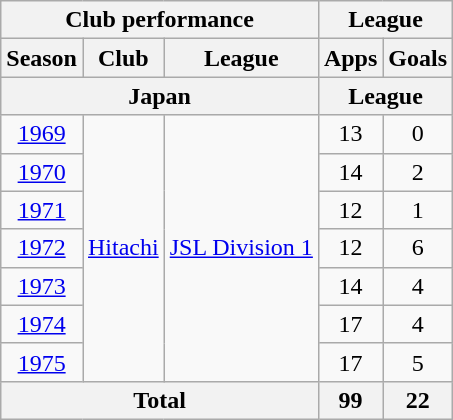<table class="wikitable" style="text-align:center;">
<tr>
<th colspan=3>Club performance</th>
<th colspan=2>League</th>
</tr>
<tr>
<th>Season</th>
<th>Club</th>
<th>League</th>
<th>Apps</th>
<th>Goals</th>
</tr>
<tr>
<th colspan=3>Japan</th>
<th colspan=2>League</th>
</tr>
<tr>
<td><a href='#'>1969</a></td>
<td rowspan=7><a href='#'>Hitachi</a></td>
<td rowspan=7><a href='#'>JSL Division 1</a></td>
<td>13</td>
<td>0</td>
</tr>
<tr>
<td><a href='#'>1970</a></td>
<td>14</td>
<td>2</td>
</tr>
<tr>
<td><a href='#'>1971</a></td>
<td>12</td>
<td>1</td>
</tr>
<tr>
<td><a href='#'>1972</a></td>
<td>12</td>
<td>6</td>
</tr>
<tr>
<td><a href='#'>1973</a></td>
<td>14</td>
<td>4</td>
</tr>
<tr>
<td><a href='#'>1974</a></td>
<td>17</td>
<td>4</td>
</tr>
<tr>
<td><a href='#'>1975</a></td>
<td>17</td>
<td>5</td>
</tr>
<tr>
<th colspan=3>Total</th>
<th>99</th>
<th>22</th>
</tr>
</table>
